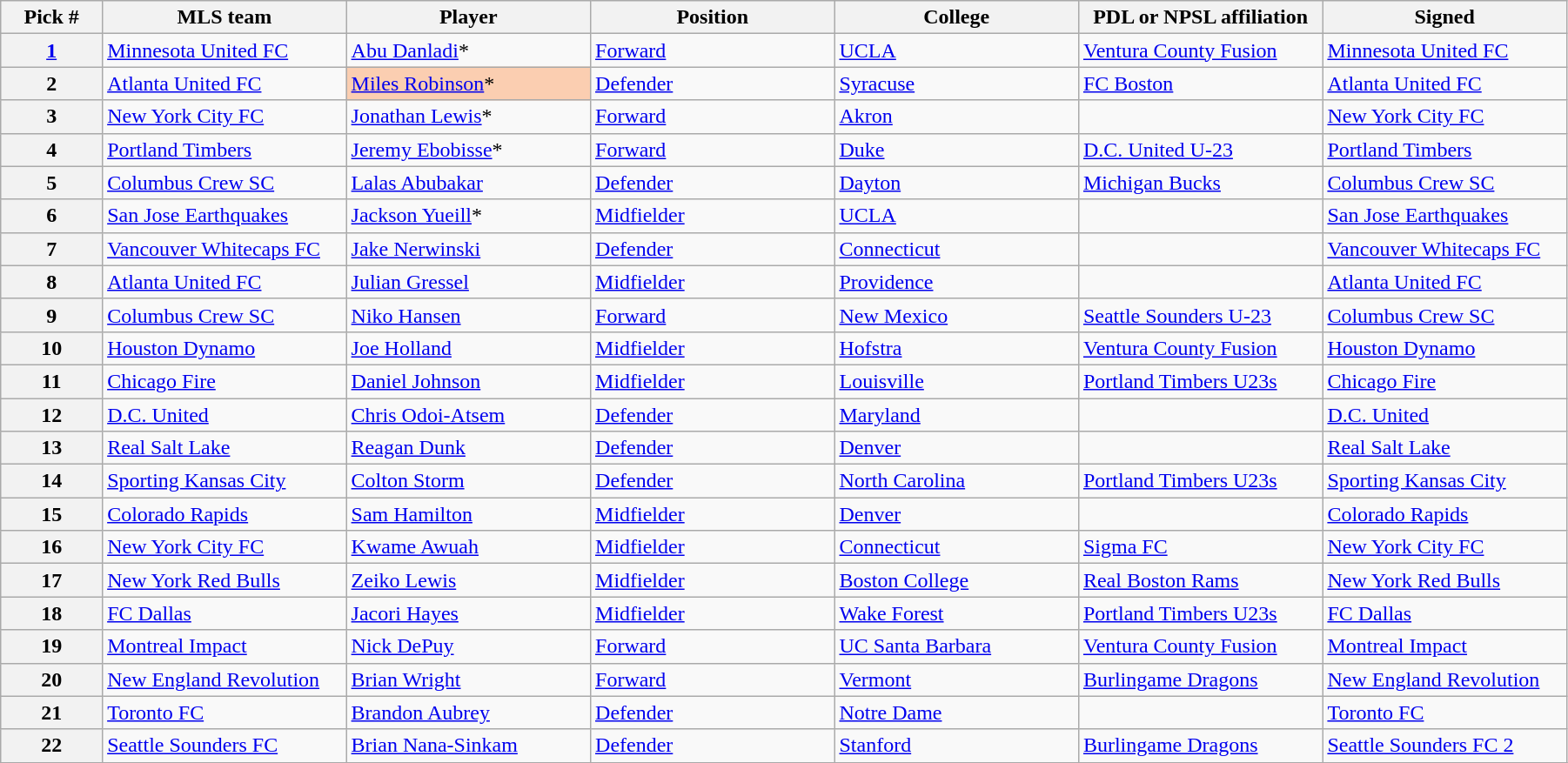<table class="wikitable sortable" style="width:95%">
<tr>
<th width=5%>Pick #</th>
<th width=12%>MLS team</th>
<th width=12%>Player</th>
<th width=12%>Position</th>
<th width=12%>College</th>
<th width=12%>PDL or NPSL affiliation</th>
<th width=12%>Signed</th>
</tr>
<tr>
<th><a href='#'>1</a></th>
<td><a href='#'>Minnesota United FC</a></td>
<td> <a href='#'>Abu Danladi</a>*</td>
<td><a href='#'>Forward</a></td>
<td><a href='#'>UCLA</a></td>
<td><a href='#'>Ventura County Fusion</a></td>
<td> <a href='#'>Minnesota United FC</a></td>
</tr>
<tr>
<th>2</th>
<td><a href='#'>Atlanta United FC</a></td>
<td bgcolor="#FBCEB1"> <a href='#'>Miles Robinson</a>*</td>
<td><a href='#'>Defender</a></td>
<td><a href='#'>Syracuse</a></td>
<td><a href='#'>FC Boston</a></td>
<td> <a href='#'>Atlanta United FC</a></td>
</tr>
<tr>
<th>3</th>
<td><a href='#'>New York City FC</a></td>
<td> <a href='#'>Jonathan Lewis</a>*</td>
<td><a href='#'>Forward</a></td>
<td><a href='#'>Akron</a></td>
<td></td>
<td> <a href='#'>New York City FC</a></td>
</tr>
<tr>
<th>4</th>
<td><a href='#'>Portland Timbers</a></td>
<td> <a href='#'>Jeremy Ebobisse</a>*</td>
<td><a href='#'>Forward</a></td>
<td><a href='#'>Duke</a></td>
<td><a href='#'>D.C. United U-23</a></td>
<td> <a href='#'>Portland Timbers</a></td>
</tr>
<tr>
<th>5</th>
<td><a href='#'>Columbus Crew SC</a></td>
<td> <a href='#'>Lalas Abubakar</a></td>
<td><a href='#'>Defender</a></td>
<td><a href='#'>Dayton</a></td>
<td><a href='#'>Michigan Bucks</a></td>
<td> <a href='#'>Columbus Crew SC</a></td>
</tr>
<tr>
<th>6</th>
<td><a href='#'>San Jose Earthquakes</a></td>
<td> <a href='#'>Jackson Yueill</a>*</td>
<td><a href='#'>Midfielder</a></td>
<td><a href='#'>UCLA</a></td>
<td></td>
<td> <a href='#'>San Jose Earthquakes</a></td>
</tr>
<tr>
<th>7</th>
<td><a href='#'>Vancouver Whitecaps FC</a></td>
<td> <a href='#'>Jake Nerwinski</a></td>
<td><a href='#'>Defender</a></td>
<td><a href='#'>Connecticut</a></td>
<td></td>
<td> <a href='#'>Vancouver Whitecaps FC</a></td>
</tr>
<tr>
<th>8</th>
<td><a href='#'>Atlanta United FC</a></td>
<td> <a href='#'>Julian Gressel</a></td>
<td><a href='#'>Midfielder</a></td>
<td><a href='#'>Providence</a></td>
<td></td>
<td> <a href='#'>Atlanta United FC</a></td>
</tr>
<tr>
<th>9</th>
<td><a href='#'>Columbus Crew SC</a></td>
<td> <a href='#'>Niko Hansen</a></td>
<td><a href='#'>Forward</a></td>
<td><a href='#'>New Mexico</a></td>
<td><a href='#'>Seattle Sounders U-23</a></td>
<td> <a href='#'>Columbus Crew SC</a></td>
</tr>
<tr>
<th>10</th>
<td><a href='#'>Houston Dynamo</a></td>
<td> <a href='#'>Joe Holland</a></td>
<td><a href='#'>Midfielder</a></td>
<td><a href='#'>Hofstra</a></td>
<td><a href='#'>Ventura County Fusion</a></td>
<td> <a href='#'>Houston Dynamo</a></td>
</tr>
<tr>
<th>11</th>
<td><a href='#'>Chicago Fire</a></td>
<td> <a href='#'>Daniel Johnson</a></td>
<td><a href='#'>Midfielder</a></td>
<td><a href='#'>Louisville</a></td>
<td><a href='#'>Portland Timbers U23s</a></td>
<td> <a href='#'>Chicago Fire</a></td>
</tr>
<tr>
<th>12</th>
<td><a href='#'>D.C. United</a></td>
<td> <a href='#'>Chris Odoi-Atsem</a></td>
<td><a href='#'>Defender</a></td>
<td><a href='#'>Maryland</a></td>
<td></td>
<td> <a href='#'>D.C. United</a></td>
</tr>
<tr>
<th>13</th>
<td><a href='#'>Real Salt Lake</a></td>
<td> <a href='#'>Reagan Dunk</a></td>
<td><a href='#'>Defender</a></td>
<td><a href='#'>Denver</a></td>
<td></td>
<td> <a href='#'>Real Salt Lake</a></td>
</tr>
<tr>
<th>14</th>
<td><a href='#'>Sporting Kansas City</a></td>
<td> <a href='#'>Colton Storm</a></td>
<td><a href='#'>Defender</a></td>
<td><a href='#'>North Carolina</a></td>
<td><a href='#'>Portland Timbers U23s</a></td>
<td> <a href='#'>Sporting Kansas City</a></td>
</tr>
<tr>
<th>15</th>
<td><a href='#'>Colorado Rapids</a></td>
<td> <a href='#'>Sam Hamilton</a></td>
<td><a href='#'>Midfielder</a></td>
<td><a href='#'>Denver</a></td>
<td></td>
<td> <a href='#'>Colorado Rapids</a></td>
</tr>
<tr>
<th>16</th>
<td><a href='#'>New York City FC</a></td>
<td> <a href='#'>Kwame Awuah</a></td>
<td><a href='#'>Midfielder</a></td>
<td><a href='#'>Connecticut</a></td>
<td><a href='#'>Sigma FC</a></td>
<td> <a href='#'>New York City FC</a></td>
</tr>
<tr>
<th>17</th>
<td><a href='#'>New York Red Bulls</a></td>
<td> <a href='#'>Zeiko Lewis</a></td>
<td><a href='#'>Midfielder</a></td>
<td><a href='#'>Boston College</a></td>
<td><a href='#'>Real Boston Rams</a></td>
<td> <a href='#'>New York Red Bulls</a></td>
</tr>
<tr>
<th>18</th>
<td><a href='#'>FC Dallas</a></td>
<td> <a href='#'>Jacori Hayes</a></td>
<td><a href='#'>Midfielder</a></td>
<td><a href='#'>Wake Forest</a></td>
<td><a href='#'>Portland Timbers U23s</a></td>
<td> <a href='#'>FC Dallas</a></td>
</tr>
<tr>
<th>19</th>
<td><a href='#'>Montreal Impact</a></td>
<td> <a href='#'>Nick DePuy</a></td>
<td><a href='#'>Forward</a></td>
<td><a href='#'>UC Santa Barbara</a></td>
<td><a href='#'>Ventura County Fusion</a></td>
<td> <a href='#'>Montreal Impact</a></td>
</tr>
<tr>
<th>20</th>
<td><a href='#'>New England Revolution</a></td>
<td> <a href='#'>Brian Wright</a></td>
<td><a href='#'>Forward</a></td>
<td><a href='#'>Vermont</a></td>
<td><a href='#'>Burlingame Dragons</a></td>
<td> <a href='#'>New England Revolution</a></td>
</tr>
<tr>
<th>21</th>
<td><a href='#'>Toronto FC</a></td>
<td> <a href='#'>Brandon Aubrey</a></td>
<td><a href='#'>Defender</a></td>
<td><a href='#'>Notre Dame</a></td>
<td></td>
<td> <a href='#'>Toronto FC</a></td>
</tr>
<tr>
<th>22</th>
<td><a href='#'>Seattle Sounders FC</a></td>
<td> <a href='#'>Brian Nana-Sinkam</a></td>
<td><a href='#'>Defender</a></td>
<td><a href='#'>Stanford</a></td>
<td><a href='#'>Burlingame Dragons</a></td>
<td> <a href='#'>Seattle Sounders FC 2</a></td>
</tr>
<tr>
</tr>
</table>
